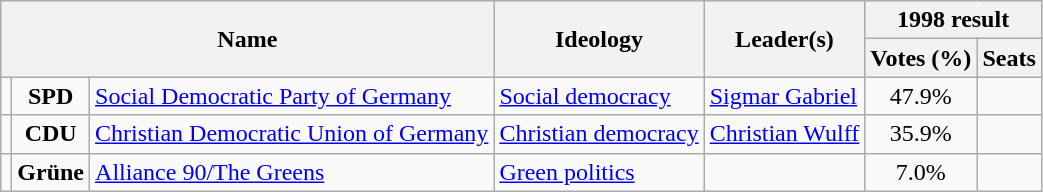<table class="wikitable">
<tr>
<th rowspan=2 colspan=3>Name</th>
<th rowspan=2>Ideology</th>
<th rowspan=2>Leader(s)</th>
<th colspan=2>1998 result</th>
</tr>
<tr>
<th>Votes (%)</th>
<th>Seats</th>
</tr>
<tr>
<td bgcolor=></td>
<td align=center><strong>SPD</strong></td>
<td><a href='#'>Social Democratic Party of Germany</a><br></td>
<td><a href='#'>Social democracy</a></td>
<td><a href='#'>Sigmar Gabriel</a></td>
<td align=center>47.9%</td>
<td></td>
</tr>
<tr>
<td bgcolor=></td>
<td align=center><strong>CDU</strong></td>
<td><a href='#'>Christian Democratic Union of Germany</a><br></td>
<td><a href='#'>Christian democracy</a></td>
<td><a href='#'>Christian Wulff</a></td>
<td align=center>35.9%</td>
<td></td>
</tr>
<tr>
<td bgcolor=></td>
<td align=center><strong>Grüne</strong></td>
<td><a href='#'>Alliance 90/The Greens</a><br></td>
<td><a href='#'>Green politics</a></td>
<td></td>
<td align=center>7.0%</td>
<td></td>
</tr>
</table>
